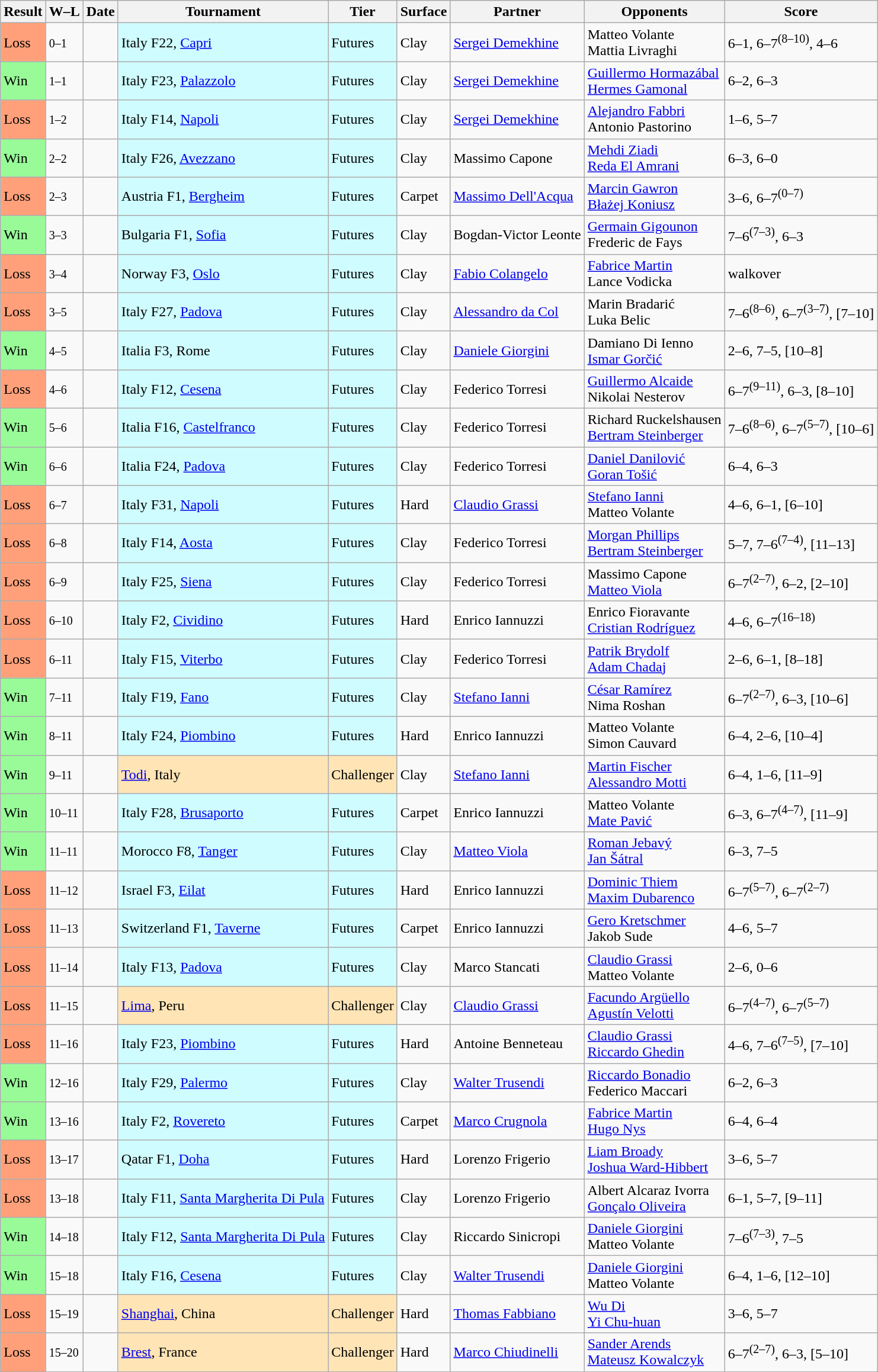<table class="sortable wikitable">
<tr>
<th>Result</th>
<th class="unsortable">W–L</th>
<th>Date</th>
<th>Tournament</th>
<th>Tier</th>
<th>Surface</th>
<th>Partner</th>
<th>Opponents</th>
<th class="unsortable">Score</th>
</tr>
<tr>
<td style="background:#ffa07a;">Loss</td>
<td><small>0–1</small></td>
<td></td>
<td style="background:#cffcff;">Italy F22, <a href='#'>Capri</a></td>
<td style="background:#cffcff;">Futures</td>
<td>Clay</td>
<td> <a href='#'>Sergei Demekhine</a></td>
<td> Matteo Volante <br>  Mattia Livraghi</td>
<td>6–1, 6–7<sup>(8–10)</sup>, 4–6</td>
</tr>
<tr>
<td style="background:#98fb98;">Win</td>
<td><small>1–1</small></td>
<td></td>
<td style="background:#cffcff;">Italy F23, <a href='#'>Palazzolo</a></td>
<td style="background:#cffcff;">Futures</td>
<td>Clay</td>
<td> <a href='#'>Sergei Demekhine</a></td>
<td> <a href='#'>Guillermo Hormazábal</a> <br>  <a href='#'>Hermes Gamonal</a></td>
<td>6–2, 6–3</td>
</tr>
<tr>
<td style="background:#ffa07a;">Loss</td>
<td><small>1–2</small></td>
<td></td>
<td style="background:#cffcff;">Italy F14, <a href='#'>Napoli</a></td>
<td style="background:#cffcff;">Futures</td>
<td>Clay</td>
<td> <a href='#'>Sergei Demekhine</a></td>
<td> <a href='#'>Alejandro Fabbri</a> <br>  Antonio Pastorino</td>
<td>1–6, 5–7</td>
</tr>
<tr>
<td style="background:#98fb98;">Win</td>
<td><small>2–2</small></td>
<td></td>
<td style="background:#cffcff;">Italy F26, <a href='#'>Avezzano</a></td>
<td style="background:#cffcff;">Futures</td>
<td>Clay</td>
<td> Massimo Capone</td>
<td> <a href='#'>Mehdi Ziadi</a> <br>  <a href='#'>Reda El Amrani</a></td>
<td>6–3, 6–0</td>
</tr>
<tr>
<td style="background:#ffa07a;">Loss</td>
<td><small>2–3</small></td>
<td></td>
<td style="background:#cffcff;">Austria F1, <a href='#'>Bergheim</a></td>
<td style="background:#cffcff;">Futures</td>
<td>Carpet</td>
<td> <a href='#'>Massimo Dell'Acqua</a></td>
<td> <a href='#'>Marcin Gawron</a> <br>  <a href='#'>Błażej Koniusz</a></td>
<td>3–6, 6–7<sup>(0–7)</sup></td>
</tr>
<tr>
<td style="background:#98fb98;">Win</td>
<td><small>3–3</small></td>
<td></td>
<td style="background:#cffcff;">Bulgaria F1, <a href='#'>Sofia</a></td>
<td style="background:#cffcff;">Futures</td>
<td>Clay</td>
<td> Bogdan-Victor Leonte</td>
<td> <a href='#'>Germain Gigounon</a> <br>  Frederic de Fays</td>
<td>7–6<sup>(7–3)</sup>, 6–3</td>
</tr>
<tr>
<td style="background:#ffa07a;">Loss</td>
<td><small>3–4</small></td>
<td></td>
<td style="background:#cffcff;">Norway F3, <a href='#'>Oslo</a></td>
<td style="background:#cffcff;">Futures</td>
<td>Clay</td>
<td> <a href='#'>Fabio Colangelo</a></td>
<td> <a href='#'>Fabrice Martin</a> <br>  Lance Vodicka</td>
<td>walkover</td>
</tr>
<tr>
<td style="background:#ffa07a;">Loss</td>
<td><small>3–5</small></td>
<td></td>
<td style="background:#cffcff;">Italy F27, <a href='#'>Padova</a></td>
<td style="background:#cffcff;">Futures</td>
<td>Clay</td>
<td> <a href='#'>Alessandro da Col</a></td>
<td> Marin Bradarić <br>  Luka Belic</td>
<td>7–6<sup>(8–6)</sup>, 6–7<sup>(3–7)</sup>, [7–10]</td>
</tr>
<tr>
<td style="background:#98fb98;">Win</td>
<td><small>4–5</small></td>
<td></td>
<td style="background:#cffcff;">Italia F3, Rome</td>
<td style="background:#cffcff;">Futures</td>
<td>Clay</td>
<td> <a href='#'>Daniele Giorgini</a></td>
<td> Damiano Di Ienno <br>  <a href='#'>Ismar Gorčić</a></td>
<td>2–6, 7–5, [10–8]</td>
</tr>
<tr>
<td style="background:#ffa07a;">Loss</td>
<td><small>4–6</small></td>
<td></td>
<td style="background:#cffcff;">Italy F12, <a href='#'>Cesena</a></td>
<td style="background:#cffcff;">Futures</td>
<td>Clay</td>
<td> Federico Torresi</td>
<td> <a href='#'>Guillermo Alcaide</a> <br>  Nikolai Nesterov</td>
<td>6–7<sup>(9–11)</sup>, 6–3, [8–10]</td>
</tr>
<tr>
<td style="background:#98fb98;">Win</td>
<td><small>5–6</small></td>
<td></td>
<td style="background:#cffcff;">Italia F16, <a href='#'>Castelfranco</a></td>
<td style="background:#cffcff;">Futures</td>
<td>Clay</td>
<td> Federico Torresi</td>
<td> Richard Ruckelshausen <br>  <a href='#'>Bertram Steinberger</a></td>
<td>7–6<sup>(8–6)</sup>, 6–7<sup>(5–7)</sup>, [10–6]</td>
</tr>
<tr>
<td style="background:#98fb98;">Win</td>
<td><small>6–6</small></td>
<td></td>
<td style="background:#cffcff;">Italia F24, <a href='#'>Padova</a></td>
<td style="background:#cffcff;">Futures</td>
<td>Clay</td>
<td> Federico Torresi</td>
<td> <a href='#'>Daniel Danilović</a> <br>  <a href='#'>Goran Tošić</a></td>
<td>6–4, 6–3</td>
</tr>
<tr>
<td style="background:#ffa07a;">Loss</td>
<td><small>6–7</small></td>
<td></td>
<td style="background:#cffcff;">Italy F31, <a href='#'>Napoli</a></td>
<td style="background:#cffcff;">Futures</td>
<td>Hard</td>
<td> <a href='#'>Claudio Grassi</a></td>
<td> <a href='#'>Stefano Ianni</a> <br>  Matteo Volante</td>
<td>4–6, 6–1, [6–10]</td>
</tr>
<tr>
<td style="background:#ffa07a;">Loss</td>
<td><small>6–8</small></td>
<td></td>
<td style="background:#cffcff;">Italy F14, <a href='#'>Aosta</a></td>
<td style="background:#cffcff;">Futures</td>
<td>Clay</td>
<td> Federico Torresi</td>
<td> <a href='#'>Morgan Phillips</a> <br>  <a href='#'>Bertram Steinberger</a></td>
<td>5–7, 7–6<sup>(7–4)</sup>, [11–13]</td>
</tr>
<tr>
<td style="background:#ffa07a;">Loss</td>
<td><small>6–9</small></td>
<td></td>
<td style="background:#cffcff;">Italy F25, <a href='#'>Siena</a></td>
<td style="background:#cffcff;">Futures</td>
<td>Clay</td>
<td> Federico Torresi</td>
<td> Massimo Capone <br>  <a href='#'>Matteo Viola</a></td>
<td>6–7<sup>(2–7)</sup>, 6–2, [2–10]</td>
</tr>
<tr>
<td style="background:#ffa07a;">Loss</td>
<td><small>6–10</small></td>
<td></td>
<td style="background:#cffcff;">Italy F2, <a href='#'>Cividino</a></td>
<td style="background:#cffcff;">Futures</td>
<td>Hard</td>
<td> Enrico Iannuzzi</td>
<td> Enrico Fioravante <br>  <a href='#'>Cristian Rodríguez</a></td>
<td>4–6, 6–7<sup>(16–18)</sup></td>
</tr>
<tr>
<td style="background:#ffa07a;">Loss</td>
<td><small>6–11</small></td>
<td></td>
<td style="background:#cffcff;">Italy F15, <a href='#'>Viterbo</a></td>
<td style="background:#cffcff;">Futures</td>
<td>Clay</td>
<td> Federico Torresi</td>
<td> <a href='#'>Patrik Brydolf</a> <br>  <a href='#'>Adam Chadaj</a></td>
<td>2–6, 6–1, [8–18]</td>
</tr>
<tr>
<td style="background:#98fb98;">Win</td>
<td><small>7–11</small></td>
<td></td>
<td style="background:#cffcff;">Italy F19, <a href='#'>Fano</a></td>
<td style="background:#cffcff;">Futures</td>
<td>Clay</td>
<td> <a href='#'>Stefano Ianni</a></td>
<td> <a href='#'>César Ramírez</a> <br>  Nima Roshan</td>
<td>6–7<sup>(2–7)</sup>, 6–3, [10–6]</td>
</tr>
<tr>
<td style="background:#98fb98;">Win</td>
<td><small>8–11</small></td>
<td></td>
<td style="background:#cffcff;">Italy F24, <a href='#'>Piombino</a></td>
<td style="background:#cffcff;">Futures</td>
<td>Hard</td>
<td> Enrico Iannuzzi</td>
<td> Matteo Volante <br>  Simon Cauvard</td>
<td>6–4, 2–6, [10–4]</td>
</tr>
<tr>
<td style="background:#98fb98;">Win</td>
<td><small>9–11</small></td>
<td></td>
<td style="background:moccasin;"><a href='#'>Todi</a>, Italy</td>
<td style="background:moccasin;">Challenger</td>
<td>Clay</td>
<td> <a href='#'>Stefano Ianni</a></td>
<td> <a href='#'>Martin Fischer</a><br> <a href='#'>Alessandro Motti</a></td>
<td>6–4, 1–6, [11–9]</td>
</tr>
<tr>
<td style="background:#98fb98;">Win</td>
<td><small>10–11</small></td>
<td></td>
<td style="background:#cffcff;">Italy F28, <a href='#'>Brusaporto</a></td>
<td style="background:#cffcff;">Futures</td>
<td>Carpet</td>
<td> Enrico Iannuzzi</td>
<td> Matteo Volante <br>  <a href='#'>Mate Pavić</a></td>
<td>6–3, 6–7<sup>(4–7)</sup>, [11–9]</td>
</tr>
<tr>
<td style="background:#98fb98;">Win</td>
<td><small>11–11</small></td>
<td></td>
<td style="background:#cffcff;">Morocco F8, <a href='#'>Tanger</a></td>
<td style="background:#cffcff;">Futures</td>
<td>Clay</td>
<td> <a href='#'>Matteo Viola</a></td>
<td> <a href='#'>Roman Jebavý</a> <br>  <a href='#'>Jan Šátral</a></td>
<td>6–3, 7–5</td>
</tr>
<tr>
<td style="background:#ffa07a;">Loss</td>
<td><small>11–12</small></td>
<td></td>
<td style="background:#cffcff;">Israel F3, <a href='#'>Eilat</a></td>
<td style="background:#cffcff;">Futures</td>
<td>Hard</td>
<td> Enrico Iannuzzi</td>
<td> <a href='#'>Dominic Thiem</a> <br>  <a href='#'>Maxim Dubarenco</a></td>
<td>6–7<sup>(5–7)</sup>, 6–7<sup>(2–7)</sup></td>
</tr>
<tr>
<td style="background:#ffa07a;">Loss</td>
<td><small>11–13</small></td>
<td></td>
<td style="background:#cffcff;">Switzerland F1, <a href='#'>Taverne</a></td>
<td style="background:#cffcff;">Futures</td>
<td>Carpet</td>
<td> Enrico Iannuzzi</td>
<td> <a href='#'>Gero Kretschmer</a> <br>  Jakob Sude</td>
<td>4–6, 5–7</td>
</tr>
<tr>
<td style="background:#ffa07a;">Loss</td>
<td><small>11–14</small></td>
<td></td>
<td style="background:#cffcff;">Italy F13, <a href='#'>Padova</a></td>
<td style="background:#cffcff;">Futures</td>
<td>Clay</td>
<td> Marco Stancati</td>
<td> <a href='#'>Claudio Grassi</a> <br>  Matteo Volante</td>
<td>2–6, 0–6</td>
</tr>
<tr>
<td style="background:#ffa07a;">Loss</td>
<td><small>11–15</small></td>
<td></td>
<td style="background:moccasin;"><a href='#'>Lima</a>, Peru</td>
<td style="background:moccasin;">Challenger</td>
<td>Clay</td>
<td> <a href='#'>Claudio Grassi</a></td>
<td> <a href='#'>Facundo Argüello</a> <br>  <a href='#'>Agustín Velotti</a></td>
<td>6–7<sup>(4–7)</sup>, 6–7<sup>(5–7)</sup></td>
</tr>
<tr>
<td style="background:#ffa07a;">Loss</td>
<td><small>11–16</small></td>
<td></td>
<td style="background:#cffcff;">Italy F23, <a href='#'>Piombino</a></td>
<td style="background:#cffcff;">Futures</td>
<td>Hard</td>
<td> Antoine Benneteau</td>
<td> <a href='#'>Claudio Grassi</a> <br>  <a href='#'>Riccardo Ghedin</a></td>
<td>4–6, 7–6<sup>(7–5)</sup>, [7–10]</td>
</tr>
<tr>
<td style="background:#98fb98;">Win</td>
<td><small>12–16</small></td>
<td></td>
<td style="background:#cffcff;">Italy F29, <a href='#'>Palermo</a></td>
<td style="background:#cffcff;">Futures</td>
<td>Clay</td>
<td> <a href='#'>Walter Trusendi</a></td>
<td> <a href='#'>Riccardo Bonadio</a> <br>  Federico Maccari</td>
<td>6–2, 6–3</td>
</tr>
<tr>
<td style="background:#98fb98;">Win</td>
<td><small>13–16</small></td>
<td></td>
<td style="background:#cffcff;">Italy F2, <a href='#'>Rovereto</a></td>
<td style="background:#cffcff;">Futures</td>
<td>Carpet</td>
<td> <a href='#'>Marco Crugnola</a></td>
<td> <a href='#'>Fabrice Martin</a> <br>  <a href='#'>Hugo Nys</a></td>
<td>6–4, 6–4</td>
</tr>
<tr>
<td style="background:#ffa07a;">Loss</td>
<td><small>13–17</small></td>
<td></td>
<td style="background:#cffcff;">Qatar F1, <a href='#'>Doha</a></td>
<td style="background:#cffcff;">Futures</td>
<td>Hard</td>
<td> Lorenzo Frigerio</td>
<td> <a href='#'>Liam Broady</a> <br>  <a href='#'>Joshua Ward-Hibbert</a></td>
<td>3–6, 5–7</td>
</tr>
<tr>
<td style="background:#ffa07a;">Loss</td>
<td><small>13–18</small></td>
<td></td>
<td style="background:#cffcff;">Italy F11, <a href='#'>Santa Margherita Di Pula</a></td>
<td style="background:#cffcff;">Futures</td>
<td>Clay</td>
<td> Lorenzo Frigerio</td>
<td> Albert Alcaraz Ivorra <br>  <a href='#'>Gonçalo Oliveira</a></td>
<td>6–1, 5–7, [9–11]</td>
</tr>
<tr>
<td style="background:#98fb98;">Win</td>
<td><small>14–18</small></td>
<td></td>
<td style="background:#cffcff;">Italy F12, <a href='#'>Santa Margherita Di Pula</a></td>
<td style="background:#cffcff;">Futures</td>
<td>Clay</td>
<td> Riccardo Sinicropi</td>
<td> <a href='#'>Daniele Giorgini</a> <br>  Matteo Volante</td>
<td>7–6<sup>(7–3)</sup>, 7–5</td>
</tr>
<tr>
<td style="background:#98fb98;">Win</td>
<td><small>15–18</small></td>
<td></td>
<td style="background:#cffcff;">Italy F16, <a href='#'>Cesena</a></td>
<td style="background:#cffcff;">Futures</td>
<td>Clay</td>
<td> <a href='#'>Walter Trusendi</a></td>
<td> <a href='#'>Daniele Giorgini</a> <br>  Matteo Volante</td>
<td>6–4, 1–6, [12–10]</td>
</tr>
<tr>
<td style="background:#ffa07a;">Loss</td>
<td><small>15–19</small></td>
<td></td>
<td style="background:moccasin;"><a href='#'>Shanghai</a>, China</td>
<td style="background:moccasin;">Challenger</td>
<td>Hard</td>
<td> <a href='#'>Thomas Fabbiano</a></td>
<td> <a href='#'>Wu Di</a> <br>  <a href='#'>Yi Chu-huan</a></td>
<td>3–6, 5–7</td>
</tr>
<tr>
<td style="background:#ffa07a;">Loss</td>
<td><small>15–20</small></td>
<td></td>
<td style="background:moccasin;"><a href='#'>Brest</a>, France</td>
<td style="background:moccasin;">Challenger</td>
<td>Hard</td>
<td> <a href='#'>Marco Chiudinelli</a></td>
<td> <a href='#'>Sander Arends</a> <br>  <a href='#'>Mateusz Kowalczyk</a></td>
<td>6–7<sup>(2–7)</sup>, 6–3, [5–10]</td>
</tr>
</table>
